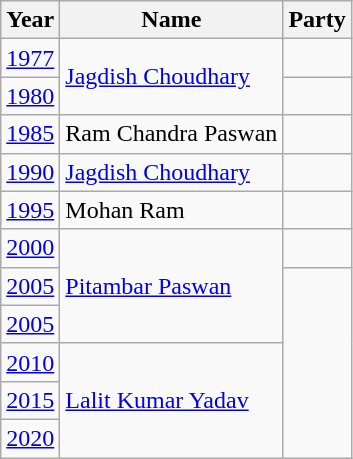<table class="wikitable sortable">
<tr>
<th>Year</th>
<th>Name</th>
<th colspan="2">Party</th>
</tr>
<tr>
<td><a href='#'>1977</a></td>
<td rowspan="2"><a href='#'>Jagdish Choudhary</a></td>
<td></td>
</tr>
<tr>
<td><a href='#'>1980</a></td>
<td></td>
</tr>
<tr>
<td><a href='#'>1985</a></td>
<td>Ram Chandra Paswan</td>
<td></td>
</tr>
<tr>
<td><a href='#'>1990</a></td>
<td><a href='#'>Jagdish Choudhary</a></td>
<td></td>
</tr>
<tr>
<td><a href='#'>1995</a></td>
<td>Mohan Ram</td>
</tr>
<tr>
<td><a href='#'>2000</a></td>
<td rowspan="3"><a href='#'>Pitambar Paswan</a></td>
<td></td>
</tr>
<tr>
<td><a href='#'>2005</a></td>
</tr>
<tr>
<td><a href='#'>2005</a></td>
</tr>
<tr>
<td><a href='#'>2010</a></td>
<td rowspan="3"><a href='#'>Lalit Kumar Yadav</a></td>
</tr>
<tr>
<td><a href='#'>2015</a></td>
</tr>
<tr>
<td><a href='#'>2020</a></td>
</tr>
</table>
